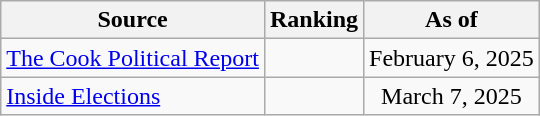<table class="wikitable" style="text-align:center">
<tr>
<th>Source</th>
<th>Ranking</th>
<th>As of</th>
</tr>
<tr>
<td align=left><a href='#'>The Cook Political Report</a></td>
<td></td>
<td>February 6, 2025</td>
</tr>
<tr>
<td align=left><a href='#'>Inside Elections</a></td>
<td></td>
<td>March 7, 2025</td>
</tr>
</table>
